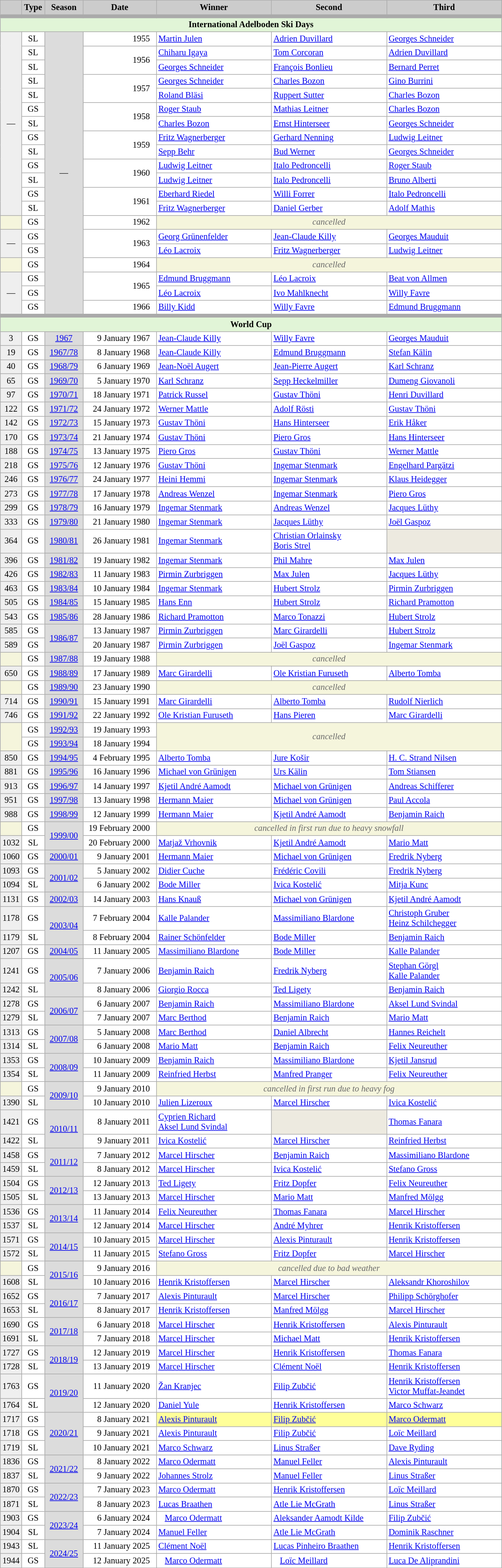<table class="wikitable" style="background:#fff; font-size:86%; line-height:16px; border:grey solid 1px; border-collapse:collapse;">
<tr>
<th style="background-color: #ccc;" width="23"></th>
<th style="background-color: #ccc;" width="30">Type</th>
<th style="background-color: #ccc;" width="55">Season</th>
<th style="background:#ccc;" width="110">Date</th>
<th style="background:#ccc;" width="177">Winner</th>
<th style="background:#ccc;" width="177">Second</th>
<th style="background:#ccc;" width="177">Third</th>
</tr>
<tr>
<td align="center" bgcolor="#E1F5D7" colspan="7" style="border-top-width:6px"><strong>International Adelboden Ski Days</strong></td>
</tr>
<tr>
<td align=center bgcolor="#EFEFEF" rowspan=13>—</td>
<td align=center>SL</td>
<td bgcolor=gainsboro align=center rowspan=20>—</td>
<td align="right">1955  </td>
<td> <a href='#'>Martin Julen</a></td>
<td> <a href='#'>Adrien Duvillard</a></td>
<td> <a href='#'>Georges Schneider</a></td>
</tr>
<tr>
<td align=center>SL</td>
<td align="right" rowspan=2>1956  </td>
<td> <a href='#'>Chiharu Igaya</a></td>
<td> <a href='#'>Tom Corcoran</a></td>
<td> <a href='#'>Adrien Duvillard</a></td>
</tr>
<tr>
<td align=center>SL</td>
<td> <a href='#'>Georges Schneider</a></td>
<td> <a href='#'>François Bonlieu</a></td>
<td> <a href='#'>Bernard Perret</a></td>
</tr>
<tr>
<td align=center>SL</td>
<td align="right" rowspan=2>1957  </td>
<td> <a href='#'>Georges Schneider</a></td>
<td> <a href='#'>Charles Bozon</a></td>
<td> <a href='#'>Gino Burrini</a></td>
</tr>
<tr>
<td align=center>SL</td>
<td> <a href='#'>Roland Bläsi</a></td>
<td> <a href='#'>Ruppert Sutter</a></td>
<td> <a href='#'>Charles Bozon</a></td>
</tr>
<tr>
<td align=center>GS</td>
<td align=right rowspan=2>1958  </td>
<td> <a href='#'>Roger Staub</a></td>
<td> <a href='#'>Mathias Leitner</a></td>
<td> <a href='#'>Charles Bozon</a></td>
</tr>
<tr>
<td align=center>SL</td>
<td> <a href='#'>Charles Bozon</a></td>
<td> <a href='#'>Ernst Hinterseer</a></td>
<td> <a href='#'>Georges Schneider</a></td>
</tr>
<tr>
<td align=center>GS</td>
<td align=right rowspan=2>1959  </td>
<td> <a href='#'>Fritz Wagnerberger</a></td>
<td> <a href='#'>Gerhard Nenning</a></td>
<td> <a href='#'>Ludwig Leitner</a></td>
</tr>
<tr>
<td align=center>SL</td>
<td> <a href='#'>Sepp Behr</a></td>
<td> <a href='#'>Bud Werner</a></td>
<td> <a href='#'>Georges Schneider</a></td>
</tr>
<tr>
<td align=center>GS</td>
<td align=right rowspan=2>1960  </td>
<td> <a href='#'>Ludwig Leitner</a></td>
<td> <a href='#'>Italo Pedroncelli</a></td>
<td> <a href='#'>Roger Staub</a></td>
</tr>
<tr>
<td align=center>SL</td>
<td> <a href='#'>Ludwig Leitner</a></td>
<td> <a href='#'>Italo Pedroncelli</a></td>
<td> <a href='#'>Bruno Alberti</a></td>
</tr>
<tr>
<td align=center>GS</td>
<td align=right rowspan=2>1961  </td>
<td> <a href='#'>Eberhard Riedel</a></td>
<td> <a href='#'>Willi Forrer</a></td>
<td> <a href='#'>Italo Pedroncelli</a></td>
</tr>
<tr>
<td align=center>SL</td>
<td> <a href='#'>Fritz Wagnerberger</a></td>
<td> <a href='#'>Daniel Gerber</a></td>
<td> <a href='#'>Adolf Mathis</a></td>
</tr>
<tr>
<td align=right bgcolor=#F5F5DC></td>
<td align=center>GS</td>
<td align=right>1962  </td>
<td colspan="3" align="center" bgcolor=#F5F5DC style=color:#696969><em>cancelled</em></td>
</tr>
<tr>
<td align=center bgcolor=#EFEFEF rowspan=2>—</td>
<td align=center>GS</td>
<td align=right rowspan=2>1963  </td>
<td> <a href='#'>Georg Grünenfelder</a></td>
<td> <a href='#'>Jean-Claude Killy</a></td>
<td> <a href='#'>Georges Mauduit</a></td>
</tr>
<tr>
<td align=center>GS</td>
<td> <a href='#'>Léo Lacroix</a></td>
<td> <a href='#'>Fritz Wagnerberger</a></td>
<td> <a href='#'>Ludwig Leitner</a></td>
</tr>
<tr>
<td align=right bgcolor=#F5F5DC></td>
<td align=center>GS</td>
<td align=right>1964  </td>
<td colspan="3" align="center" bgcolor=#F5F5DC style=color:#696969><em>cancelled</em></td>
</tr>
<tr>
<td align=center bgcolor="#EFEFEF" rowspan=3>—</td>
<td align=center>GS</td>
<td align=right rowspan=2>1965  </td>
<td> <a href='#'>Edmund Bruggmann</a></td>
<td> <a href='#'>Léo Lacroix</a></td>
<td> <a href='#'>Beat von Allmen</a></td>
</tr>
<tr>
<td align=center>GS</td>
<td> <a href='#'>Léo Lacroix</a></td>
<td> <a href='#'>Ivo Mahlknecht</a></td>
<td> <a href='#'>Willy Favre</a></td>
</tr>
<tr>
<td align=center>GS</td>
<td align=right>1966  </td>
<td> <a href='#'>Billy Kidd</a></td>
<td> <a href='#'>Willy Favre</a></td>
<td> <a href='#'>Edmund Bruggmann</a></td>
</tr>
<tr>
<td align="center" bgcolor="#E1F5D7" colspan="7" style="border-top-width:6px"><strong>World Cup</strong></td>
</tr>
<tr>
<td align=center bgcolor="#EFEFEF">3</td>
<td align=center>GS</td>
<td bgcolor=gainsboro align=center><a href='#'>1967</a></td>
<td align=right>9 January 1967  </td>
<td> <a href='#'>Jean-Claude Killy</a></td>
<td> <a href='#'>Willy Favre</a></td>
<td> <a href='#'>Georges Mauduit</a></td>
</tr>
<tr>
<td align=center bgcolor="#EFEFEF">19</td>
<td align=center>GS</td>
<td bgcolor=gainsboro align=center><a href='#'>1967/78</a></td>
<td align=right>8 January 1968  </td>
<td> <a href='#'>Jean-Claude Killy</a></td>
<td> <a href='#'>Edmund Bruggmann</a></td>
<td> <a href='#'>Stefan Kälin</a></td>
</tr>
<tr>
<td align=center bgcolor="#EFEFEF">40</td>
<td align=center>GS</td>
<td bgcolor=gainsboro align=center><a href='#'>1968/79</a></td>
<td align=right>6 January 1969  </td>
<td> <a href='#'>Jean-Noël Augert</a></td>
<td> <a href='#'>Jean-Pierre Augert</a></td>
<td> <a href='#'>Karl Schranz</a></td>
</tr>
<tr>
<td align=center bgcolor="#EFEFEF">65</td>
<td align=center>GS</td>
<td bgcolor=gainsboro align=center><a href='#'>1969/70</a></td>
<td align=right>5 January 1970  </td>
<td> <a href='#'>Karl Schranz</a></td>
<td> <a href='#'>Sepp Heckelmiller</a></td>
<td> <a href='#'>Dumeng Giovanoli</a></td>
</tr>
<tr>
<td align=center bgcolor="#EFEFEF">97</td>
<td align=center>GS</td>
<td bgcolor=gainsboro align=center><a href='#'>1970/71</a></td>
<td align=right>18 January 1971  </td>
<td> <a href='#'>Patrick Russel</a></td>
<td> <a href='#'>Gustav Thöni</a></td>
<td> <a href='#'>Henri Duvillard</a></td>
</tr>
<tr>
<td align=center bgcolor="#EFEFEF">122</td>
<td align=center>GS</td>
<td bgcolor=gainsboro align=center><a href='#'>1971/72</a></td>
<td align=right>24 January 1972  </td>
<td> <a href='#'>Werner Mattle</a></td>
<td> <a href='#'>Adolf Rösti</a></td>
<td> <a href='#'>Gustav Thöni</a></td>
</tr>
<tr>
<td align=center bgcolor="#EFEFEF">142</td>
<td align=center>GS</td>
<td bgcolor=gainsboro align=center><a href='#'>1972/73</a></td>
<td align=right>15 January 1973  </td>
<td> <a href='#'>Gustav Thöni</a></td>
<td> <a href='#'>Hans Hinterseer</a></td>
<td> <a href='#'>Erik Håker</a></td>
</tr>
<tr>
<td align=center bgcolor="#EFEFEF">170</td>
<td align=center>GS</td>
<td bgcolor=gainsboro align=center><a href='#'>1973/74</a></td>
<td align=right>21 January 1974  </td>
<td> <a href='#'>Gustav Thöni</a></td>
<td> <a href='#'>Piero Gros</a></td>
<td> <a href='#'>Hans Hinterseer</a></td>
</tr>
<tr>
<td align=center bgcolor="#EFEFEF">188</td>
<td align=center>GS</td>
<td bgcolor=gainsboro align=center><a href='#'>1974/75</a></td>
<td align=right>13 January 1975  </td>
<td> <a href='#'>Piero Gros</a></td>
<td> <a href='#'>Gustav Thöni</a></td>
<td> <a href='#'>Werner Mattle</a></td>
</tr>
<tr>
<td align=center bgcolor="#EFEFEF">218</td>
<td align=center>GS</td>
<td bgcolor=gainsboro align=center><a href='#'>1975/76</a></td>
<td align=right>12 January 1976  </td>
<td> <a href='#'>Gustav Thöni</a></td>
<td> <a href='#'>Ingemar Stenmark</a></td>
<td> <a href='#'>Engelhard Pargätzi</a></td>
</tr>
<tr>
<td align=center bgcolor="#EFEFEF">246</td>
<td align=center>GS</td>
<td bgcolor=gainsboro align=center><a href='#'>1976/77</a></td>
<td align=right>24 January 1977  </td>
<td> <a href='#'>Heini Hemmi</a></td>
<td> <a href='#'>Ingemar Stenmark</a></td>
<td> <a href='#'>Klaus Heidegger</a></td>
</tr>
<tr>
<td align=center bgcolor="#EFEFEF">273</td>
<td align=center>GS</td>
<td bgcolor=gainsboro align=center><a href='#'>1977/78</a></td>
<td align=right>17 January 1978  </td>
<td> <a href='#'>Andreas Wenzel</a></td>
<td> <a href='#'>Ingemar Stenmark</a></td>
<td> <a href='#'>Piero Gros</a></td>
</tr>
<tr>
<td align=center bgcolor="#EFEFEF">299</td>
<td align=center>GS</td>
<td bgcolor=gainsboro align=center><a href='#'>1978/79</a></td>
<td align=right>16 January 1979  </td>
<td> <a href='#'>Ingemar Stenmark</a></td>
<td> <a href='#'>Andreas Wenzel</a></td>
<td> <a href='#'>Jacques Lüthy</a></td>
</tr>
<tr>
<td align=center bgcolor="#EFEFEF">333</td>
<td align=center>GS</td>
<td bgcolor=gainsboro align=center><a href='#'>1979/80</a></td>
<td align=right>21 January 1980  </td>
<td> <a href='#'>Ingemar Stenmark</a></td>
<td> <a href='#'>Jacques Lüthy</a></td>
<td> <a href='#'>Joël Gaspoz</a></td>
</tr>
<tr>
<td align=center bgcolor="#EFEFEF">364</td>
<td align=center>GS</td>
<td bgcolor=gainsboro align=center><a href='#'>1980/81</a></td>
<td align=right>26 January 1981  </td>
<td> <a href='#'>Ingemar Stenmark</a></td>
<td> <a href='#'>Christian Orlainsky</a><br> <a href='#'>Boris Strel</a></td>
<td bgcolor="EDEAE0"></td>
</tr>
<tr>
<td align=center bgcolor="#EFEFEF">396</td>
<td align=center>GS</td>
<td bgcolor=gainsboro align=center><a href='#'>1981/82</a></td>
<td align=right>19 January 1982  </td>
<td> <a href='#'>Ingemar Stenmark</a></td>
<td> <a href='#'>Phil Mahre</a></td>
<td> <a href='#'>Max Julen</a></td>
</tr>
<tr>
<td align=center bgcolor="#EFEFEF">426</td>
<td align=center>GS</td>
<td bgcolor=gainsboro align=center><a href='#'>1982/83</a></td>
<td align=right>11 January 1983  </td>
<td> <a href='#'>Pirmin Zurbriggen</a></td>
<td> <a href='#'>Max Julen</a></td>
<td> <a href='#'>Jacques Lüthy</a></td>
</tr>
<tr>
<td align=center bgcolor="#EFEFEF">463</td>
<td align=center>GS</td>
<td bgcolor=gainsboro align=center><a href='#'>1983/84</a></td>
<td align=right>10 January 1984  </td>
<td> <a href='#'>Ingemar Stenmark</a></td>
<td> <a href='#'>Hubert Strolz</a></td>
<td> <a href='#'>Pirmin Zurbriggen</a></td>
</tr>
<tr>
<td align=center bgcolor="#EFEFEF">505</td>
<td align=center>GS</td>
<td bgcolor=gainsboro align=center><a href='#'>1984/85</a></td>
<td align=right>15 January 1985  </td>
<td> <a href='#'>Hans Enn</a></td>
<td> <a href='#'>Hubert Strolz</a></td>
<td> <a href='#'>Richard Pramotton</a></td>
</tr>
<tr>
<td align=center bgcolor="#EFEFEF">543</td>
<td align=center>GS</td>
<td bgcolor=gainsboro align=center><a href='#'>1985/86</a></td>
<td align=right>28 January 1986  </td>
<td> <a href='#'>Richard Pramotton</a></td>
<td> <a href='#'>Marco Tonazzi</a></td>
<td> <a href='#'>Hubert Strolz</a></td>
</tr>
<tr>
<td align=center bgcolor="#EFEFEF">585</td>
<td align=center>GS</td>
<td bgcolor=gainsboro align=center rowspan=2><a href='#'>1986/87</a></td>
<td align=right>13 January 1987  </td>
<td> <a href='#'>Pirmin Zurbriggen</a></td>
<td> <a href='#'>Marc Girardelli</a></td>
<td> <a href='#'>Hubert Strolz</a></td>
</tr>
<tr>
<td align=center bgcolor="#EFEFEF">589</td>
<td align=center>GS</td>
<td align=right>20 January 1987  </td>
<td> <a href='#'>Pirmin Zurbriggen</a></td>
<td> <a href='#'>Joël Gaspoz</a></td>
<td> <a href='#'>Ingemar Stenmark</a></td>
</tr>
<tr>
<td align=center bgcolor=#F5F5DC></td>
<td align=center>GS</td>
<td bgcolor=gainsboro align=center><a href='#'>1987/88</a></td>
<td align=right>19 January 1988  </td>
<td colspan="3" align="center" bgcolor=#F5F5DC style=color:#696969><em>cancelled</em></td>
</tr>
<tr>
<td align=center bgcolor="#EFEFEF">650</td>
<td align=center>GS</td>
<td bgcolor=gainsboro align=center><a href='#'>1988/89</a></td>
<td align=right>17 January 1989  </td>
<td> <a href='#'>Marc Girardelli</a></td>
<td> <a href='#'>Ole Kristian Furuseth</a></td>
<td> <a href='#'>Alberto Tomba</a></td>
</tr>
<tr>
<td align=center bgcolor=#F5F5DC></td>
<td align=center>GS</td>
<td bgcolor=gainsboro align=center><a href='#'>1989/90</a></td>
<td align=right>23 January 1990  </td>
<td colspan="3" align="center" bgcolor=#F5F5DC style=color:#696969><em>cancelled</em></td>
</tr>
<tr>
<td align=center bgcolor="#EFEFEF">714</td>
<td align=center>GS</td>
<td bgcolor=gainsboro align=center><a href='#'>1990/91</a></td>
<td align=right>15 January 1991  </td>
<td> <a href='#'>Marc Girardelli</a></td>
<td> <a href='#'>Alberto Tomba</a></td>
<td> <a href='#'>Rudolf Nierlich</a></td>
</tr>
<tr>
<td align=center bgcolor="#EFEFEF">746</td>
<td align=center>GS</td>
<td bgcolor=gainsboro align=center><a href='#'>1991/92</a></td>
<td align=right>22 January 1992  </td>
<td> <a href='#'>Ole Kristian Furuseth</a></td>
<td> <a href='#'>Hans Pieren</a></td>
<td> <a href='#'>Marc Girardelli</a></td>
</tr>
<tr>
<td align=center bgcolor=#F5F5DC rowspan=2></td>
<td align=center>GS</td>
<td bgcolor=gainsboro align=center><a href='#'>1992/93</a></td>
<td align=right>19 January 1993  </td>
<td colspan="3" rowspan=2 align="center" bgcolor=#F5F5DC style=color:#696969><em>cancelled</em></td>
</tr>
<tr>
<td align=center>GS</td>
<td bgcolor=gainsboro align=center><a href='#'>1993/94</a></td>
<td align=right>18 January 1994  </td>
</tr>
<tr>
<td align=center bgcolor="#EFEFEF">850</td>
<td align=center>GS</td>
<td bgcolor=gainsboro align=center><a href='#'>1994/95</a></td>
<td align=right>4 February 1995  </td>
<td> <a href='#'>Alberto Tomba</a></td>
<td> <a href='#'>Jure Košir</a></td>
<td> <a href='#'>H. C. Strand Nilsen</a></td>
</tr>
<tr>
<td align=center bgcolor="#EFEFEF">881</td>
<td align=center>GS</td>
<td bgcolor=gainsboro align=center><a href='#'>1995/96</a></td>
<td align=right>16 January 1996  </td>
<td> <a href='#'>Michael von Grünigen</a></td>
<td> <a href='#'>Urs Kälin</a></td>
<td> <a href='#'>Tom Stiansen</a></td>
</tr>
<tr>
<td align=center bgcolor="#EFEFEF">913</td>
<td align=center>GS</td>
<td bgcolor=gainsboro align=center><a href='#'>1996/97</a></td>
<td align=right>14 January 1997  </td>
<td> <a href='#'>Kjetil André Aamodt</a></td>
<td> <a href='#'>Michael von Grünigen</a></td>
<td> <a href='#'>Andreas Schifferer</a></td>
</tr>
<tr>
<td align=center bgcolor="#EFEFEF">951</td>
<td align=center>GS</td>
<td bgcolor=gainsboro align=center><a href='#'>1997/98</a></td>
<td align=right>13 January 1998  </td>
<td> <a href='#'>Hermann Maier</a></td>
<td> <a href='#'>Michael von Grünigen</a></td>
<td> <a href='#'>Paul Accola</a></td>
</tr>
<tr>
<td align=center bgcolor="#EFEFEF">988</td>
<td align=center>GS</td>
<td bgcolor=gainsboro align=center><a href='#'>1998/99</a></td>
<td align=right>12 January 1999  </td>
<td> <a href='#'>Hermann Maier</a></td>
<td> <a href='#'>Kjetil André Aamodt</a></td>
<td> <a href='#'>Benjamin Raich</a></td>
</tr>
<tr>
<td align=center bgcolor=#F5F5DC></td>
<td align=center>GS</td>
<td bgcolor=gainsboro align=center rowspan=2><a href='#'>1999/00</a></td>
<td align=right>19 February 2000  </td>
<td colspan="3" align="center" bgcolor=#F5F5DC style=color:#696969><em>cancelled in first run due to heavy snowfall</em></td>
</tr>
<tr>
<td align=center bgcolor="#EFEFEF">1032</td>
<td align=center>SL</td>
<td align=right>20 February 2000  </td>
<td> <a href='#'>Matjaž Vrhovnik</a></td>
<td> <a href='#'>Kjetil André Aamodt</a></td>
<td> <a href='#'>Mario Matt</a></td>
</tr>
<tr>
<td align=center bgcolor="#EFEFEF">1060</td>
<td align=center>GS</td>
<td bgcolor=gainsboro align=center><a href='#'>2000/01</a></td>
<td align=right>9 January 2001  </td>
<td> <a href='#'>Hermann Maier</a></td>
<td> <a href='#'>Michael von Grünigen</a></td>
<td> <a href='#'>Fredrik Nyberg</a></td>
</tr>
<tr>
<td align=center bgcolor="#EFEFEF">1093</td>
<td align=center>GS</td>
<td bgcolor=gainsboro align=center rowspan=2><a href='#'>2001/02</a></td>
<td align=right>5 January 2002  </td>
<td> <a href='#'>Didier Cuche</a></td>
<td> <a href='#'>Frédéric Covili</a></td>
<td> <a href='#'>Fredrik Nyberg</a></td>
</tr>
<tr>
<td align=center bgcolor="#EFEFEF">1094</td>
<td align=center>SL</td>
<td align=right>6 January 2002  </td>
<td> <a href='#'>Bode Miller</a></td>
<td> <a href='#'>Ivica Kostelić</a></td>
<td> <a href='#'>Mitja Kunc</a></td>
</tr>
<tr>
<td align=center bgcolor="#EFEFEF">1131</td>
<td align=center>GS</td>
<td bgcolor=gainsboro align=center><a href='#'>2002/03</a></td>
<td align=right>14 January 2003  </td>
<td> <a href='#'>Hans Knauß</a></td>
<td> <a href='#'>Michael von Grünigen</a></td>
<td> <a href='#'>Kjetil André Aamodt</a></td>
</tr>
<tr>
<td align=center bgcolor="#EFEFEF">1178</td>
<td align=center>GS</td>
<td bgcolor=gainsboro align=center rowspan=2><a href='#'>2003/04</a></td>
<td align=right>7 February 2004  </td>
<td> <a href='#'>Kalle Palander</a></td>
<td> <a href='#'>Massimiliano Blardone</a></td>
<td> <a href='#'>Christoph Gruber</a><br> <a href='#'>Heinz Schilchegger</a></td>
</tr>
<tr>
<td align=center bgcolor="#EFEFEF">1179</td>
<td align=center>SL</td>
<td align=right>8 February 2004  </td>
<td> <a href='#'>Rainer Schönfelder</a></td>
<td> <a href='#'>Bode Miller</a></td>
<td> <a href='#'>Benjamin Raich</a></td>
</tr>
<tr>
<td align=center bgcolor="#EFEFEF">1207</td>
<td align=center>GS</td>
<td bgcolor=gainsboro align=center><a href='#'>2004/05</a></td>
<td align=right>11 January 2005  </td>
<td> <a href='#'>Massimiliano Blardone</a></td>
<td> <a href='#'>Bode Miller</a></td>
<td> <a href='#'>Kalle Palander</a></td>
</tr>
<tr>
<td align=center bgcolor="#EFEFEF">1241</td>
<td align=center>GS</td>
<td bgcolor=gainsboro align=center rowspan=2><a href='#'>2005/06</a></td>
<td align=right>7 January 2006  </td>
<td> <a href='#'>Benjamin Raich</a></td>
<td> <a href='#'>Fredrik Nyberg</a></td>
<td> <a href='#'>Stephan Görgl</a><br> <a href='#'>Kalle Palander</a></td>
</tr>
<tr>
<td align=center bgcolor="#EFEFEF">1242</td>
<td align=center>SL</td>
<td align=right>8 January 2006  </td>
<td> <a href='#'>Giorgio Rocca</a></td>
<td> <a href='#'>Ted Ligety</a></td>
<td> <a href='#'>Benjamin Raich</a></td>
</tr>
<tr>
<td align=center bgcolor="#EFEFEF">1278</td>
<td align=center>GS</td>
<td bgcolor=gainsboro align=center rowspan=2><a href='#'>2006/07</a></td>
<td align=right>6 January 2007  </td>
<td> <a href='#'>Benjamin Raich</a></td>
<td> <a href='#'>Massimiliano Blardone</a></td>
<td> <a href='#'>Aksel Lund Svindal</a></td>
</tr>
<tr>
<td align=center bgcolor="#EFEFEF">1279</td>
<td align=center>SL</td>
<td align=right>7 January 2007  </td>
<td> <a href='#'>Marc Berthod</a></td>
<td> <a href='#'>Benjamin Raich</a></td>
<td> <a href='#'>Mario Matt</a></td>
</tr>
<tr>
<td align=center bgcolor="#EFEFEF">1313</td>
<td align=center>GS</td>
<td bgcolor=gainsboro align=center rowspan=2><a href='#'>2007/08</a></td>
<td align=right>5 January 2008  </td>
<td> <a href='#'>Marc Berthod</a></td>
<td> <a href='#'>Daniel Albrecht</a></td>
<td> <a href='#'>Hannes Reichelt</a></td>
</tr>
<tr>
<td align=center bgcolor="#EFEFEF">1314</td>
<td align=center>SL</td>
<td align=right>6 January 2008  </td>
<td> <a href='#'>Mario Matt</a></td>
<td> <a href='#'>Benjamin Raich</a></td>
<td> <a href='#'>Felix Neureuther</a></td>
</tr>
<tr>
<td align=center bgcolor="#EFEFEF">1353</td>
<td align=center>GS</td>
<td bgcolor=gainsboro align=center rowspan=2><a href='#'>2008/09</a></td>
<td align=right>10 January 2009  </td>
<td> <a href='#'>Benjamin Raich</a></td>
<td> <a href='#'>Massimiliano Blardone</a></td>
<td> <a href='#'>Kjetil Jansrud</a></td>
</tr>
<tr>
<td align=center bgcolor="#EFEFEF">1354</td>
<td align=center>SL</td>
<td align=right>11 January 2009  </td>
<td> <a href='#'>Reinfried Herbst</a></td>
<td> <a href='#'>Manfred Pranger</a></td>
<td> <a href='#'>Felix Neureuther</a></td>
</tr>
<tr>
<td align=center bgcolor=#F5F5DC></td>
<td align=center>GS</td>
<td bgcolor=gainsboro align=center rowspan=2><a href='#'>2009/10</a></td>
<td align=right>9 January 2010  </td>
<td colspan="3" align="center" bgcolor=#F5F5DC style=color:#696969><em>cancelled in first run due to heavy fog</em></td>
</tr>
<tr>
<td align=center bgcolor="#EFEFEF">1390</td>
<td align=center>SL</td>
<td align=right>10 January 2010  </td>
<td> <a href='#'>Julien Lizeroux</a></td>
<td> <a href='#'>Marcel Hirscher</a></td>
<td> <a href='#'>Ivica Kostelić</a></td>
</tr>
<tr>
<td align=center bgcolor="#EFEFEF">1421</td>
<td align=center>GS</td>
<td bgcolor=gainsboro align=center rowspan=2><a href='#'>2010/11</a></td>
<td align=right>8 January 2011  </td>
<td> <a href='#'>Cyprien Richard</a><br> <a href='#'>Aksel Lund Svindal</a></td>
<td bgcolor="EDEAE0"></td>
<td> <a href='#'>Thomas Fanara</a></td>
</tr>
<tr>
<td align=center bgcolor="#EFEFEF">1422</td>
<td align=center>SL</td>
<td align=right>9 January 2011  </td>
<td> <a href='#'>Ivica Kostelić</a></td>
<td> <a href='#'>Marcel Hirscher</a></td>
<td> <a href='#'>Reinfried Herbst</a></td>
</tr>
<tr>
<td align=center bgcolor="#EFEFEF">1458</td>
<td align=center>GS</td>
<td bgcolor=gainsboro align=center rowspan=2><a href='#'>2011/12</a></td>
<td align=right>7 January 2012  </td>
<td> <a href='#'>Marcel Hirscher</a></td>
<td> <a href='#'>Benjamin Raich</a></td>
<td> <a href='#'>Massimiliano Blardone</a></td>
</tr>
<tr>
<td align=center bgcolor="#EFEFEF">1459</td>
<td align=center>SL</td>
<td align=right>8 January 2012  </td>
<td> <a href='#'>Marcel Hirscher</a></td>
<td> <a href='#'>Ivica Kostelić</a></td>
<td> <a href='#'>Stefano Gross</a></td>
</tr>
<tr>
<td align=center bgcolor="#EFEFEF">1504</td>
<td align=center>GS</td>
<td bgcolor=gainsboro align=center rowspan=2><a href='#'>2012/13</a></td>
<td align=right>12 January 2013  </td>
<td> <a href='#'>Ted Ligety</a></td>
<td> <a href='#'>Fritz Dopfer</a></td>
<td> <a href='#'>Felix Neureuther</a></td>
</tr>
<tr>
<td align=center bgcolor="#EFEFEF">1505</td>
<td align=center>SL</td>
<td align=right>13 January 2013  </td>
<td> <a href='#'>Marcel Hirscher</a></td>
<td> <a href='#'>Mario Matt</a></td>
<td> <a href='#'>Manfred Mölgg</a></td>
</tr>
<tr>
<td align=center bgcolor="#EFEFEF">1536</td>
<td align=center>GS</td>
<td bgcolor=gainsboro align=center rowspan=2><a href='#'>2013/14</a></td>
<td align=right>11 January 2014  </td>
<td> <a href='#'>Felix Neureuther</a></td>
<td> <a href='#'>Thomas Fanara</a></td>
<td> <a href='#'>Marcel Hirscher</a></td>
</tr>
<tr>
<td align=center bgcolor="#EFEFEF">1537</td>
<td align=center>SL</td>
<td align=right>12 January 2014  </td>
<td> <a href='#'>Marcel Hirscher</a></td>
<td> <a href='#'>André Myhrer</a></td>
<td> <a href='#'>Henrik Kristoffersen</a></td>
</tr>
<tr>
<td align=center bgcolor="#EFEFEF">1571</td>
<td align=center>GS</td>
<td bgcolor=gainsboro align=center rowspan=2><a href='#'>2014/15</a></td>
<td align=right>10 January 2015  </td>
<td> <a href='#'>Marcel Hirscher</a></td>
<td> <a href='#'>Alexis Pinturault</a></td>
<td> <a href='#'>Henrik Kristoffersen</a></td>
</tr>
<tr>
<td align=center bgcolor="#EFEFEF">1572</td>
<td align=center>SL</td>
<td align=right>11 January 2015  </td>
<td> <a href='#'>Stefano Gross</a></td>
<td> <a href='#'>Fritz Dopfer</a></td>
<td> <a href='#'>Marcel Hirscher</a></td>
</tr>
<tr>
<td align=center bgcolor=#F5F5DC></td>
<td align=center>GS</td>
<td bgcolor=gainsboro align=center rowspan=2><a href='#'>2015/16</a></td>
<td align=right>9 January 2016  </td>
<td colspan="3" align="center" bgcolor=#F5F5DC style=color:#696969><em>cancelled due to bad weather</em></td>
</tr>
<tr>
<td align=center bgcolor="#EFEFEF">1608</td>
<td align=center>SL</td>
<td align=right>10 January 2016  </td>
<td> <a href='#'>Henrik Kristoffersen</a></td>
<td> <a href='#'>Marcel Hirscher</a></td>
<td> <a href='#'>Aleksandr Khoroshilov</a></td>
</tr>
<tr>
<td align=center bgcolor="#EFEFEF">1652</td>
<td align=center>GS</td>
<td bgcolor=gainsboro align=center rowspan=2><a href='#'>2016/17</a></td>
<td align=right>7 January 2017  </td>
<td> <a href='#'>Alexis Pinturault</a></td>
<td> <a href='#'>Marcel Hirscher</a></td>
<td> <a href='#'>Philipp Schörghofer</a></td>
</tr>
<tr>
<td align=center bgcolor="#EFEFEF">1653</td>
<td align=center>SL</td>
<td align=right>8 January 2017  </td>
<td> <a href='#'>Henrik Kristoffersen</a></td>
<td> <a href='#'>Manfred Mölgg</a></td>
<td> <a href='#'>Marcel Hirscher</a></td>
</tr>
<tr>
<td align=center bgcolor="#EFEFEF">1690</td>
<td align=center>GS</td>
<td bgcolor=gainsboro align=center rowspan=2><a href='#'>2017/18</a></td>
<td align=right>6 January 2018  </td>
<td> <a href='#'>Marcel Hirscher</a></td>
<td> <a href='#'>Henrik Kristoffersen</a></td>
<td> <a href='#'>Alexis Pinturault</a></td>
</tr>
<tr>
<td align=center bgcolor="#EFEFEF">1691</td>
<td align=center>SL</td>
<td align=right>7 January 2018  </td>
<td> <a href='#'>Marcel Hirscher</a></td>
<td> <a href='#'>Michael Matt</a></td>
<td> <a href='#'>Henrik Kristoffersen</a></td>
</tr>
<tr>
<td align=center bgcolor="#EFEFEF">1727</td>
<td align=center>GS</td>
<td bgcolor=gainsboro align=center rowspan=2><a href='#'>2018/19</a></td>
<td align=right>12 January 2019  </td>
<td> <a href='#'>Marcel Hirscher</a></td>
<td> <a href='#'>Henrik Kristoffersen</a></td>
<td> <a href='#'>Thomas Fanara</a></td>
</tr>
<tr>
<td align=center bgcolor="#EFEFEF">1728</td>
<td align=center>SL</td>
<td align=right>13 January 2019  </td>
<td> <a href='#'>Marcel Hirscher</a></td>
<td> <a href='#'>Clément Noël</a></td>
<td> <a href='#'>Henrik Kristoffersen</a></td>
</tr>
<tr>
<td align=center bgcolor="#EFEFEF">1763</td>
<td align=center>GS</td>
<td bgcolor=gainsboro align=center rowspan=2><a href='#'>2019/20</a></td>
<td align=right>11 January 2020  </td>
<td> <a href='#'>Žan Kranjec</a></td>
<td> <a href='#'>Filip Zubčić</a></td>
<td> <a href='#'>Henrik Kristoffersen</a><br> <a href='#'>Victor Muffat-Jeandet</a></td>
</tr>
<tr>
<td align=center bgcolor="#EFEFEF">1764</td>
<td align=center>SL</td>
<td align=right>12 January 2020  </td>
<td> <a href='#'>Daniel Yule</a></td>
<td> <a href='#'>Henrik Kristoffersen</a></td>
<td> <a href='#'>Marco Schwarz</a></td>
</tr>
<tr>
<td align=center bgcolor="#EFEFEF">1717</td>
<td align=center>GS</td>
<td bgcolor=gainsboro align=center rowspan=3><a href='#'>2020/21</a></td>
<td align=right>8 January 2021  </td>
<td bgcolor=#FFFF99> <a href='#'>Alexis Pinturault</a></td>
<td bgcolor=#FFFF99> <a href='#'>Filip Zubčić</a></td>
<td bgcolor=#FFFF99> <a href='#'>Marco Odermatt</a></td>
</tr>
<tr>
<td align=center bgcolor="#EFEFEF">1718</td>
<td align=center>GS</td>
<td align=right>9 January 2021  </td>
<td> <a href='#'>Alexis Pinturault</a></td>
<td> <a href='#'>Filip Zubčić</a></td>
<td> <a href='#'>Loïc Meillard</a></td>
</tr>
<tr>
<td align=center bgcolor="#EFEFEF">1719</td>
<td align=center>SL</td>
<td align=right>10 January 2021  </td>
<td> <a href='#'>Marco Schwarz</a></td>
<td> <a href='#'>Linus Straßer</a></td>
<td> <a href='#'>Dave Ryding</a></td>
</tr>
<tr>
<td align=center bgcolor="#EFEFEF">1836</td>
<td align=center>GS</td>
<td bgcolor=gainsboro align=center rowspan=2><a href='#'>2021/22</a></td>
<td align=right>8 January 2022  </td>
<td> <a href='#'>Marco Odermatt</a></td>
<td> <a href='#'>Manuel Feller</a></td>
<td> <a href='#'>Alexis Pinturault</a></td>
</tr>
<tr>
<td align=center bgcolor="#EFEFEF">1837</td>
<td align=center>SL</td>
<td align=right>9 January 2022  </td>
<td> <a href='#'>Johannes Strolz</a></td>
<td> <a href='#'>Manuel Feller</a></td>
<td> <a href='#'>Linus Straßer</a></td>
</tr>
<tr>
<td align=center bgcolor="#EFEFEF">1870</td>
<td align=center>GS</td>
<td bgcolor=gainsboro align=center rowspan=2><a href='#'>2022/23</a></td>
<td align=right>7 January 2023  </td>
<td> <a href='#'>Marco Odermatt</a></td>
<td> <a href='#'>Henrik Kristoffersen</a></td>
<td> <a href='#'>Loïc Meillard</a></td>
</tr>
<tr>
<td align=center bgcolor="#EFEFEF">1871</td>
<td align=center>SL</td>
<td align=right>8 January 2023  </td>
<td> <a href='#'>Lucas Braathen</a></td>
<td> <a href='#'>Atle Lie McGrath</a></td>
<td> <a href='#'>Linus Straßer</a></td>
</tr>
<tr>
<td align=center bgcolor="#EFEFEF">1903</td>
<td align=center>GS</td>
<td bgcolor=gainsboro align=center rowspan=2><a href='#'>2023/24</a></td>
<td align="right">6 January 2024  </td>
<td>   <a href='#'>Marco Odermatt</a></td>
<td> <a href='#'>Aleksander Aamodt Kilde</a></td>
<td> <a href='#'>Filip Zubčić</a></td>
</tr>
<tr>
<td align=center bgcolor="#EFEFEF">1904</td>
<td align=center>SL</td>
<td align="right">7 January 2024  </td>
<td> <a href='#'>Manuel Feller</a></td>
<td> <a href='#'>Atle Lie McGrath</a></td>
<td> <a href='#'>Dominik Raschner</a></td>
</tr>
<tr>
<td align=center bgcolor="#EFEFEF">1943</td>
<td align=center>SL</td>
<td bgcolor=gainsboro align=center rowspan=2><a href='#'>2024/25</a></td>
<td align="right">11 January 2025  </td>
<td> <a href='#'>Clément Noël</a></td>
<td> <a href='#'>Lucas Pinheiro Braathen</a></td>
<td> <a href='#'>Henrik Kristoffersen</a></td>
</tr>
<tr>
<td align=center bgcolor="#EFEFEF">1944</td>
<td align=center>GS</td>
<td align="right">12 January 2025  </td>
<td>   <a href='#'>Marco Odermatt</a></td>
<td>   <a href='#'>Loïc Meillard</a></td>
<td> <a href='#'>Luca De Aliprandini</a></td>
</tr>
</table>
